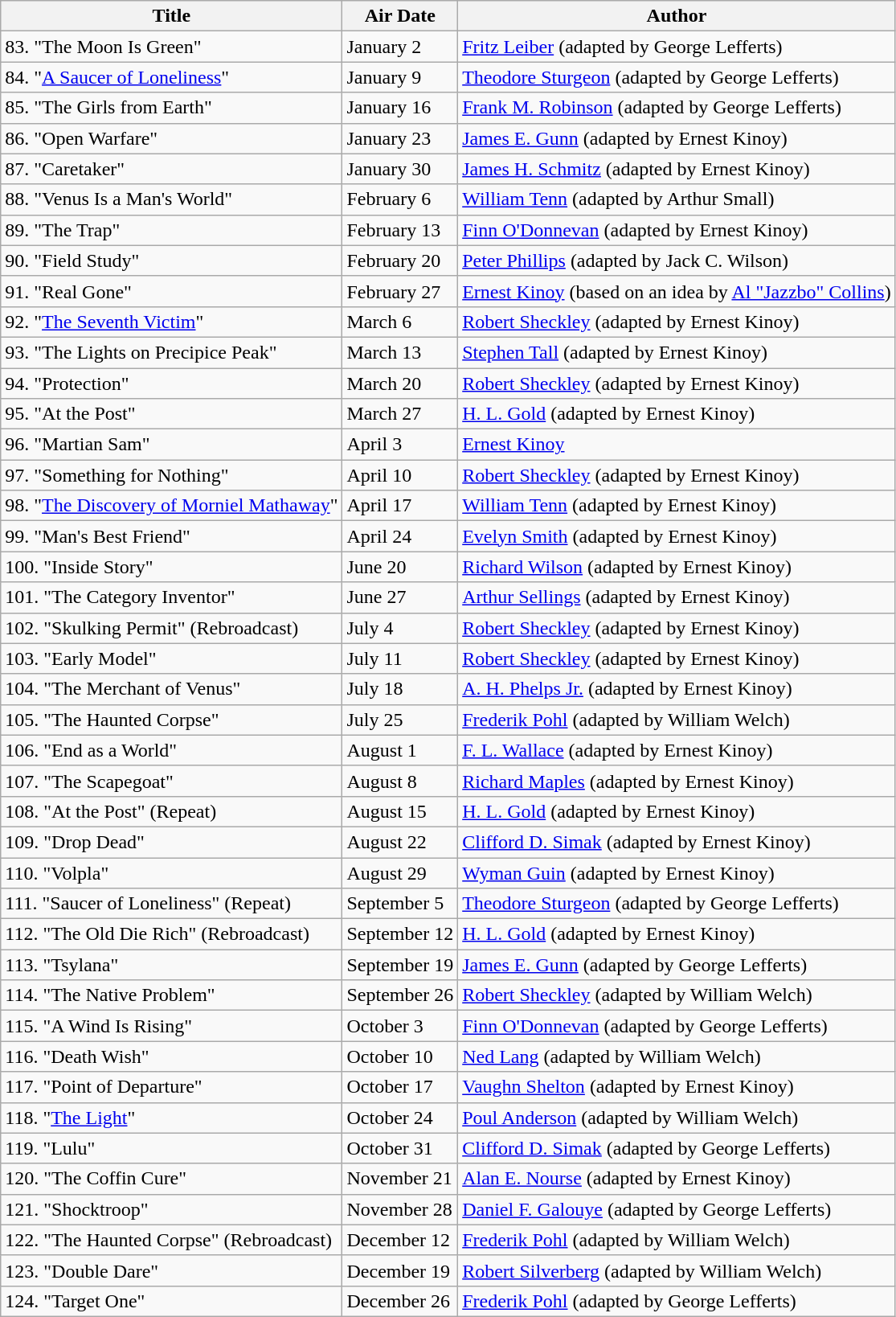<table class="wikitable">
<tr>
<th>Title</th>
<th>Air Date</th>
<th>Author</th>
</tr>
<tr>
<td>83. "The Moon Is Green"</td>
<td>January 2</td>
<td><a href='#'>Fritz Leiber</a> (adapted by George Lefferts)</td>
</tr>
<tr>
<td>84. "<a href='#'>A Saucer of Loneliness</a>"</td>
<td>January 9</td>
<td><a href='#'>Theodore Sturgeon</a> (adapted by George Lefferts)</td>
</tr>
<tr>
<td>85. "The Girls from Earth"</td>
<td>January 16</td>
<td><a href='#'>Frank M. Robinson</a> (adapted by George Lefferts)</td>
</tr>
<tr>
<td>86. "Open Warfare"</td>
<td>January 23</td>
<td><a href='#'>James E. Gunn</a> (adapted by Ernest Kinoy)</td>
</tr>
<tr>
<td>87. "Caretaker"</td>
<td>January 30</td>
<td><a href='#'>James H. Schmitz</a> (adapted by Ernest Kinoy)</td>
</tr>
<tr>
<td>88. "Venus Is a Man's World"</td>
<td>February 6</td>
<td><a href='#'>William Tenn</a> (adapted by Arthur Small)</td>
</tr>
<tr>
<td>89. "The Trap"</td>
<td>February 13</td>
<td><a href='#'>Finn O'Donnevan</a> (adapted by Ernest Kinoy)</td>
</tr>
<tr>
<td>90. "Field Study"</td>
<td>February 20</td>
<td><a href='#'>Peter Phillips</a> (adapted by Jack C. Wilson)</td>
</tr>
<tr>
<td>91. "Real Gone"</td>
<td>February 27</td>
<td><a href='#'>Ernest Kinoy</a> (based on an idea by <a href='#'>Al "Jazzbo" Collins</a>)</td>
</tr>
<tr>
<td>92. "<a href='#'>The Seventh Victim</a>"</td>
<td>March 6</td>
<td><a href='#'>Robert Sheckley</a> (adapted by Ernest Kinoy)</td>
</tr>
<tr>
<td>93. "The Lights on Precipice Peak"</td>
<td>March 13</td>
<td><a href='#'>Stephen Tall</a> (adapted by Ernest Kinoy)</td>
</tr>
<tr>
<td>94. "Protection"</td>
<td>March 20</td>
<td><a href='#'>Robert Sheckley</a> (adapted by Ernest Kinoy)</td>
</tr>
<tr>
<td>95. "At the Post"</td>
<td>March 27</td>
<td><a href='#'>H. L. Gold</a> (adapted by Ernest Kinoy)</td>
</tr>
<tr>
<td>96. "Martian Sam"</td>
<td>April 3</td>
<td><a href='#'>Ernest Kinoy</a></td>
</tr>
<tr>
<td>97. "Something for Nothing"</td>
<td>April 10</td>
<td><a href='#'>Robert Sheckley</a> (adapted by Ernest Kinoy)</td>
</tr>
<tr>
<td>98. "<a href='#'>The Discovery of Morniel Mathaway</a>"</td>
<td>April 17</td>
<td><a href='#'>William Tenn</a> (adapted by Ernest Kinoy)</td>
</tr>
<tr>
<td>99. "Man's Best Friend"</td>
<td>April 24</td>
<td><a href='#'>Evelyn Smith</a> (adapted by Ernest Kinoy)</td>
</tr>
<tr>
<td>100. "Inside Story"</td>
<td>June 20</td>
<td><a href='#'>Richard Wilson</a> (adapted by Ernest Kinoy)</td>
</tr>
<tr>
<td>101. "The Category Inventor"</td>
<td>June 27</td>
<td><a href='#'>Arthur Sellings</a> (adapted by Ernest Kinoy)</td>
</tr>
<tr>
<td>102. "Skulking Permit" (Rebroadcast)</td>
<td>July 4</td>
<td><a href='#'>Robert Sheckley</a> (adapted by Ernest Kinoy)</td>
</tr>
<tr>
<td>103. "Early Model"</td>
<td>July 11</td>
<td><a href='#'>Robert Sheckley</a> (adapted by Ernest Kinoy)</td>
</tr>
<tr>
<td>104. "The Merchant of Venus"</td>
<td>July 18</td>
<td><a href='#'>A. H. Phelps Jr.</a> (adapted by Ernest Kinoy)</td>
</tr>
<tr>
<td>105. "The Haunted Corpse"</td>
<td>July 25</td>
<td><a href='#'>Frederik Pohl</a> (adapted by William Welch)</td>
</tr>
<tr>
<td>106. "End as a World"</td>
<td>August 1</td>
<td><a href='#'>F. L. Wallace</a> (adapted by Ernest Kinoy)</td>
</tr>
<tr>
<td>107. "The Scapegoat"</td>
<td>August 8</td>
<td><a href='#'>Richard Maples</a> (adapted by Ernest Kinoy)</td>
</tr>
<tr>
<td>108. "At the Post" (Repeat)</td>
<td>August 15</td>
<td><a href='#'>H. L. Gold</a> (adapted by Ernest Kinoy)</td>
</tr>
<tr>
<td>109. "Drop Dead"</td>
<td>August 22</td>
<td><a href='#'>Clifford D. Simak</a> (adapted by Ernest Kinoy)</td>
</tr>
<tr>
<td>110. "Volpla"</td>
<td>August 29</td>
<td><a href='#'>Wyman Guin</a> (adapted by Ernest Kinoy)</td>
</tr>
<tr>
<td>111. "Saucer of Loneliness" (Repeat)</td>
<td>September 5</td>
<td><a href='#'>Theodore Sturgeon</a> (adapted by George Lefferts)</td>
</tr>
<tr>
<td>112. "The Old Die Rich" (Rebroadcast)</td>
<td>September 12</td>
<td><a href='#'>H. L. Gold</a> (adapted by Ernest Kinoy)</td>
</tr>
<tr>
<td>113. "Tsylana"</td>
<td>September 19</td>
<td><a href='#'>James E. Gunn</a> (adapted by George Lefferts)</td>
</tr>
<tr>
<td>114. "The Native Problem"</td>
<td>September 26</td>
<td><a href='#'>Robert Sheckley</a> (adapted by William Welch)</td>
</tr>
<tr>
<td>115. "A Wind Is Rising"</td>
<td>October 3</td>
<td><a href='#'>Finn O'Donnevan</a> (adapted by George Lefferts)</td>
</tr>
<tr>
<td>116. "Death Wish"</td>
<td>October 10</td>
<td><a href='#'>Ned Lang</a> (adapted by William Welch)</td>
</tr>
<tr>
<td>117. "Point of Departure"</td>
<td>October 17</td>
<td><a href='#'>Vaughn Shelton</a> (adapted by Ernest Kinoy)</td>
</tr>
<tr>
<td>118. "<a href='#'>The Light</a>"</td>
<td>October 24</td>
<td><a href='#'>Poul Anderson</a> (adapted by William Welch)</td>
</tr>
<tr>
<td>119. "Lulu"</td>
<td>October 31</td>
<td><a href='#'>Clifford D. Simak</a> (adapted by George Lefferts)</td>
</tr>
<tr>
<td>120. "The Coffin Cure"</td>
<td>November 21</td>
<td><a href='#'>Alan E. Nourse</a> (adapted by Ernest Kinoy)</td>
</tr>
<tr>
<td>121. "Shocktroop"</td>
<td>November 28</td>
<td><a href='#'>Daniel F. Galouye</a> (adapted by George Lefferts)</td>
</tr>
<tr>
<td>122. "The Haunted Corpse" (Rebroadcast)</td>
<td>December 12</td>
<td><a href='#'>Frederik Pohl</a> (adapted by William Welch)</td>
</tr>
<tr>
<td>123. "Double Dare"</td>
<td>December 19</td>
<td><a href='#'>Robert Silverberg</a> (adapted by William Welch)</td>
</tr>
<tr>
<td>124. "Target One"</td>
<td>December 26</td>
<td><a href='#'>Frederik Pohl</a> (adapted by George Lefferts)</td>
</tr>
</table>
